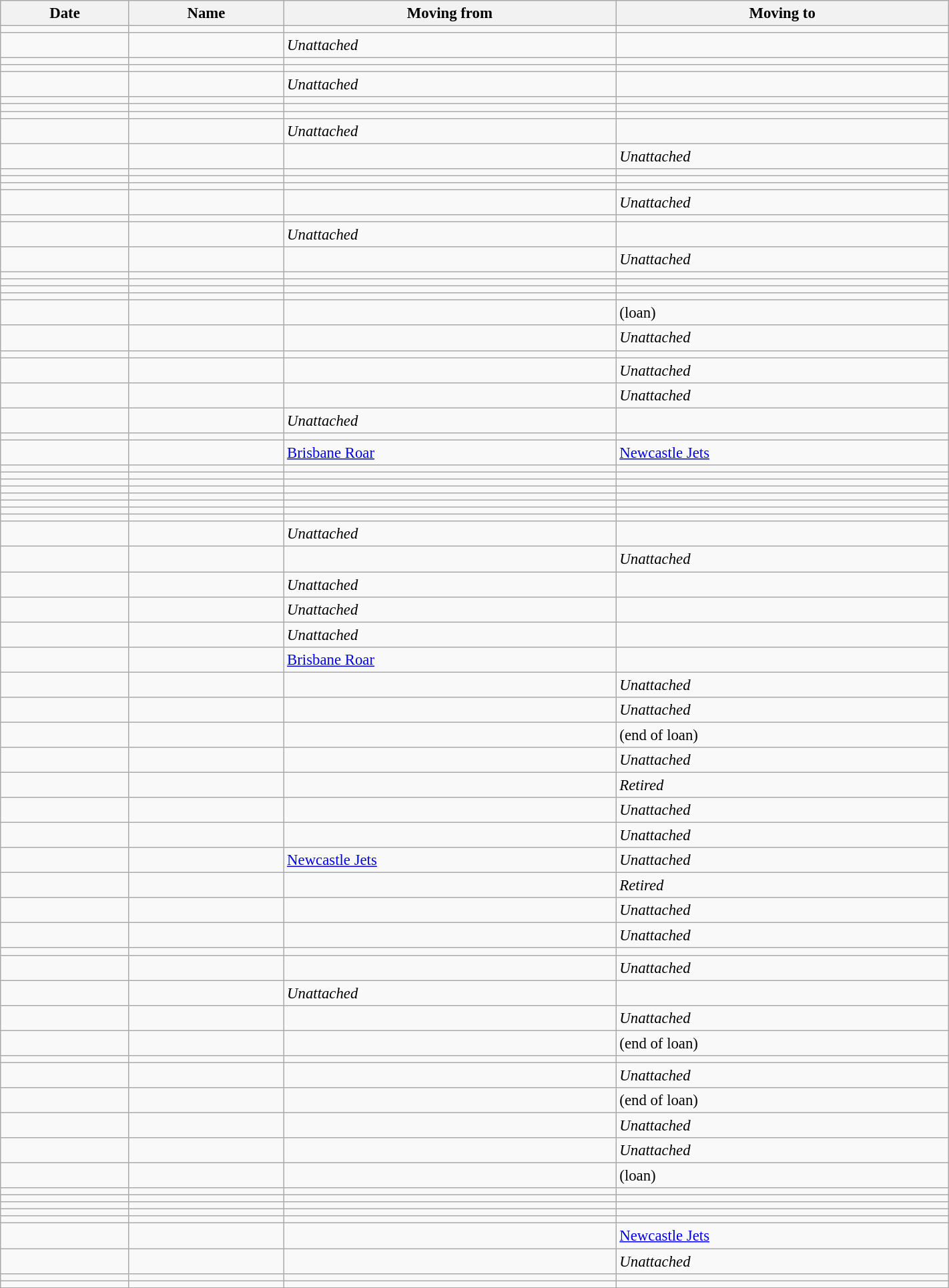<table class="wikitable sortable" style="width:75%; font-size:95%; ">
<tr>
<th>Date</th>
<th>Name</th>
<th>Moving from</th>
<th>Moving to</th>
</tr>
<tr>
<td></td>
<td></td>
<td></td>
<td></td>
</tr>
<tr>
<td></td>
<td></td>
<td><em>Unattached</em></td>
<td></td>
</tr>
<tr>
<td></td>
<td></td>
<td></td>
<td></td>
</tr>
<tr>
<td></td>
<td></td>
<td></td>
<td></td>
</tr>
<tr>
<td></td>
<td></td>
<td><em>Unattached</em></td>
<td></td>
</tr>
<tr>
<td></td>
<td></td>
<td></td>
<td></td>
</tr>
<tr>
<td></td>
<td></td>
<td></td>
<td></td>
</tr>
<tr>
<td></td>
<td></td>
<td></td>
<td></td>
</tr>
<tr>
<td></td>
<td></td>
<td><em>Unattached</em></td>
<td></td>
</tr>
<tr>
<td></td>
<td></td>
<td></td>
<td><em>Unattached</em></td>
</tr>
<tr>
<td></td>
<td></td>
<td></td>
<td></td>
</tr>
<tr>
<td></td>
<td></td>
<td></td>
<td></td>
</tr>
<tr>
<td></td>
<td></td>
<td></td>
<td></td>
</tr>
<tr>
<td></td>
<td></td>
<td></td>
<td><em>Unattached</em></td>
</tr>
<tr>
<td></td>
<td></td>
<td></td>
<td></td>
</tr>
<tr>
<td></td>
<td></td>
<td><em>Unattached</em></td>
<td></td>
</tr>
<tr>
<td></td>
<td></td>
<td></td>
<td><em>Unattached</em></td>
</tr>
<tr>
<td></td>
<td></td>
<td></td>
<td></td>
</tr>
<tr>
<td></td>
<td></td>
<td></td>
<td></td>
</tr>
<tr>
<td></td>
<td></td>
<td></td>
<td></td>
</tr>
<tr>
<td></td>
<td></td>
<td></td>
<td></td>
</tr>
<tr>
<td></td>
<td></td>
<td></td>
<td> (loan)</td>
</tr>
<tr>
<td></td>
<td></td>
<td></td>
<td><em>Unattached</em></td>
</tr>
<tr>
<td></td>
<td></td>
<td></td>
<td></td>
</tr>
<tr>
<td></td>
<td></td>
<td></td>
<td><em>Unattached</em></td>
</tr>
<tr>
<td></td>
<td></td>
<td></td>
<td><em>Unattached</em></td>
</tr>
<tr>
<td></td>
<td></td>
<td><em>Unattached</em></td>
<td></td>
</tr>
<tr>
<td></td>
<td></td>
<td></td>
<td></td>
</tr>
<tr>
<td></td>
<td></td>
<td><a href='#'>Brisbane Roar</a></td>
<td><a href='#'>Newcastle Jets</a></td>
</tr>
<tr>
<td></td>
<td></td>
<td></td>
<td></td>
</tr>
<tr>
<td></td>
<td></td>
<td></td>
<td></td>
</tr>
<tr>
<td></td>
<td></td>
<td></td>
<td></td>
</tr>
<tr>
<td></td>
<td></td>
<td></td>
<td></td>
</tr>
<tr>
<td></td>
<td></td>
<td></td>
<td></td>
</tr>
<tr>
<td></td>
<td></td>
<td></td>
<td></td>
</tr>
<tr>
<td></td>
<td></td>
<td></td>
<td></td>
</tr>
<tr>
<td></td>
<td></td>
<td></td>
<td></td>
</tr>
<tr>
<td></td>
<td></td>
<td><em>Unattached</em></td>
<td></td>
</tr>
<tr>
<td></td>
<td></td>
<td></td>
<td><em>Unattached</em></td>
</tr>
<tr>
<td></td>
<td></td>
<td><em>Unattached</em></td>
<td></td>
</tr>
<tr>
<td></td>
<td></td>
<td><em>Unattached</em></td>
<td></td>
</tr>
<tr>
<td></td>
<td></td>
<td><em>Unattached</em></td>
<td></td>
</tr>
<tr>
<td></td>
<td></td>
<td><a href='#'>Brisbane Roar</a></td>
<td></td>
</tr>
<tr>
<td></td>
<td></td>
<td></td>
<td><em>Unattached</em></td>
</tr>
<tr>
<td></td>
<td></td>
<td></td>
<td><em>Unattached</em></td>
</tr>
<tr>
<td></td>
<td></td>
<td></td>
<td> (end of loan)</td>
</tr>
<tr>
<td></td>
<td></td>
<td></td>
<td><em>Unattached</em></td>
</tr>
<tr>
<td></td>
<td></td>
<td></td>
<td><em>Retired</em></td>
</tr>
<tr>
<td></td>
<td></td>
<td></td>
<td><em>Unattached</em></td>
</tr>
<tr>
<td></td>
<td></td>
<td></td>
<td><em>Unattached</em></td>
</tr>
<tr>
<td></td>
<td></td>
<td><a href='#'>Newcastle Jets</a></td>
<td><em>Unattached</em></td>
</tr>
<tr>
<td></td>
<td></td>
<td></td>
<td><em>Retired</em></td>
</tr>
<tr>
<td></td>
<td></td>
<td></td>
<td><em>Unattached</em></td>
</tr>
<tr>
<td></td>
<td></td>
<td></td>
<td><em>Unattached</em></td>
</tr>
<tr>
<td></td>
<td></td>
<td></td>
<td></td>
</tr>
<tr>
<td></td>
<td></td>
<td></td>
<td><em>Unattached</em></td>
</tr>
<tr>
<td></td>
<td></td>
<td><em>Unattached</em></td>
<td></td>
</tr>
<tr>
<td></td>
<td></td>
<td></td>
<td><em>Unattached</em></td>
</tr>
<tr>
<td></td>
<td></td>
<td></td>
<td> (end of loan)</td>
</tr>
<tr>
<td></td>
<td></td>
<td></td>
<td></td>
</tr>
<tr>
<td></td>
<td></td>
<td></td>
<td><em>Unattached</em></td>
</tr>
<tr>
<td></td>
<td></td>
<td></td>
<td> (end of loan)</td>
</tr>
<tr>
<td></td>
<td></td>
<td></td>
<td><em>Unattached</em></td>
</tr>
<tr>
<td></td>
<td></td>
<td></td>
<td><em>Unattached</em></td>
</tr>
<tr>
<td></td>
<td></td>
<td></td>
<td> (loan)</td>
</tr>
<tr>
<td></td>
<td></td>
<td></td>
<td></td>
</tr>
<tr>
<td></td>
<td></td>
<td></td>
<td></td>
</tr>
<tr>
<td></td>
<td></td>
<td></td>
<td></td>
</tr>
<tr>
<td></td>
<td></td>
<td></td>
<td></td>
</tr>
<tr>
<td></td>
<td></td>
<td></td>
<td></td>
</tr>
<tr>
<td></td>
<td></td>
<td></td>
<td><a href='#'>Newcastle Jets</a></td>
</tr>
<tr>
<td></td>
<td></td>
<td></td>
<td><em>Unattached</em></td>
</tr>
<tr>
<td></td>
<td></td>
<td></td>
<td></td>
</tr>
<tr>
<td></td>
<td></td>
<td></td>
<td></td>
</tr>
</table>
